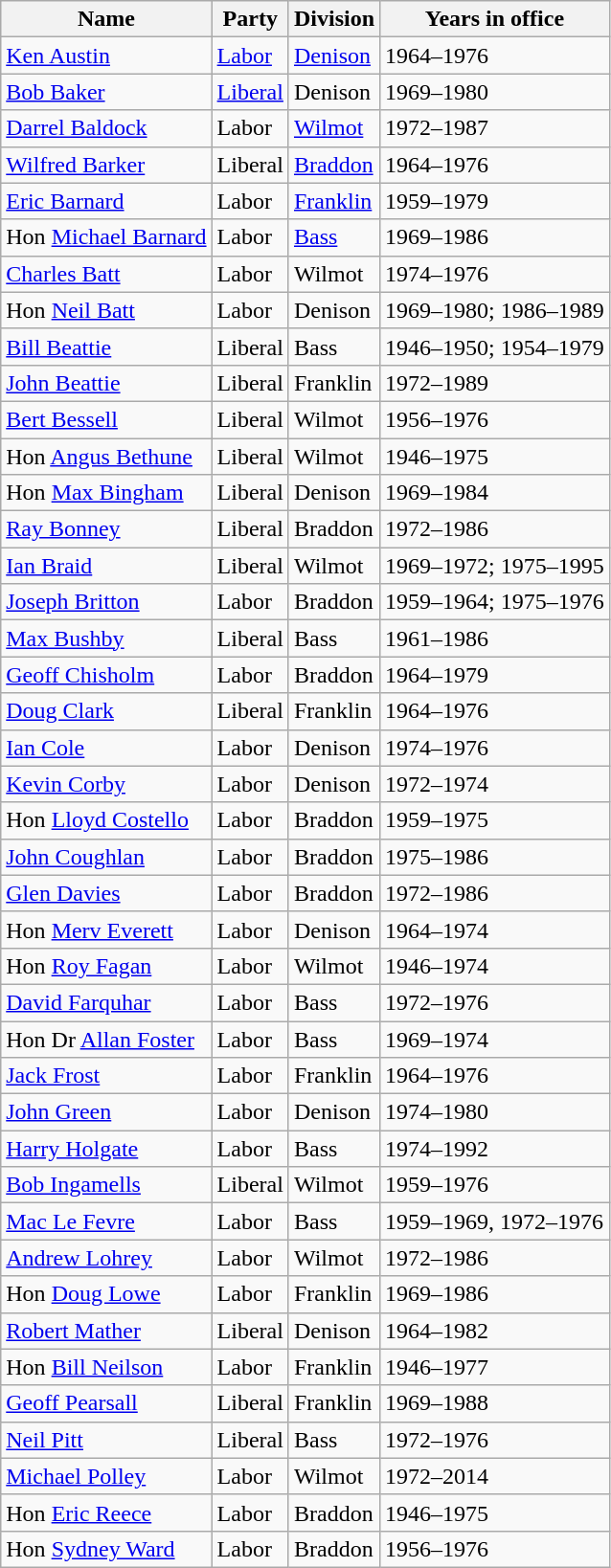<table class="wikitable sortable">
<tr>
<th><strong>Name</strong></th>
<th><strong>Party</strong></th>
<th><strong>Division</strong></th>
<th><strong>Years in office</strong></th>
</tr>
<tr>
<td><a href='#'>Ken Austin</a></td>
<td><a href='#'>Labor</a></td>
<td><a href='#'>Denison</a></td>
<td>1964–1976</td>
</tr>
<tr>
<td><a href='#'>Bob Baker</a></td>
<td><a href='#'>Liberal</a></td>
<td>Denison</td>
<td>1969–1980</td>
</tr>
<tr>
<td><a href='#'>Darrel Baldock</a></td>
<td>Labor</td>
<td><a href='#'>Wilmot</a></td>
<td>1972–1987</td>
</tr>
<tr>
<td><a href='#'>Wilfred Barker</a></td>
<td>Liberal</td>
<td><a href='#'>Braddon</a></td>
<td>1964–1976</td>
</tr>
<tr>
<td><a href='#'>Eric Barnard</a></td>
<td>Labor</td>
<td><a href='#'>Franklin</a></td>
<td>1959–1979</td>
</tr>
<tr>
<td>Hon <a href='#'>Michael Barnard</a></td>
<td>Labor</td>
<td><a href='#'>Bass</a></td>
<td>1969–1986</td>
</tr>
<tr>
<td><a href='#'>Charles Batt</a></td>
<td>Labor</td>
<td>Wilmot</td>
<td>1974–1976</td>
</tr>
<tr>
<td>Hon <a href='#'>Neil Batt</a></td>
<td>Labor</td>
<td>Denison</td>
<td>1969–1980; 1986–1989</td>
</tr>
<tr>
<td><a href='#'>Bill Beattie</a></td>
<td>Liberal</td>
<td>Bass</td>
<td>1946–1950; 1954–1979</td>
</tr>
<tr>
<td><a href='#'>John Beattie</a></td>
<td>Liberal</td>
<td>Franklin</td>
<td>1972–1989</td>
</tr>
<tr>
<td><a href='#'>Bert Bessell</a></td>
<td>Liberal</td>
<td>Wilmot</td>
<td>1956–1976</td>
</tr>
<tr>
<td>Hon <a href='#'>Angus Bethune</a></td>
<td>Liberal</td>
<td>Wilmot</td>
<td>1946–1975</td>
</tr>
<tr>
<td>Hon <a href='#'>Max Bingham</a></td>
<td>Liberal</td>
<td>Denison</td>
<td>1969–1984</td>
</tr>
<tr>
<td><a href='#'>Ray Bonney</a></td>
<td>Liberal</td>
<td>Braddon</td>
<td>1972–1986</td>
</tr>
<tr>
<td><a href='#'>Ian Braid</a></td>
<td>Liberal</td>
<td>Wilmot</td>
<td>1969–1972; 1975–1995</td>
</tr>
<tr>
<td><a href='#'>Joseph Britton</a></td>
<td>Labor</td>
<td>Braddon</td>
<td>1959–1964; 1975–1976</td>
</tr>
<tr>
<td><a href='#'>Max Bushby</a></td>
<td>Liberal</td>
<td>Bass</td>
<td>1961–1986</td>
</tr>
<tr>
<td><a href='#'>Geoff Chisholm</a></td>
<td>Labor</td>
<td>Braddon</td>
<td>1964–1979</td>
</tr>
<tr>
<td><a href='#'>Doug Clark</a></td>
<td>Liberal</td>
<td>Franklin</td>
<td>1964–1976</td>
</tr>
<tr>
<td><a href='#'>Ian Cole</a></td>
<td>Labor</td>
<td>Denison</td>
<td>1974–1976</td>
</tr>
<tr>
<td><a href='#'>Kevin Corby</a></td>
<td>Labor</td>
<td>Denison</td>
<td>1972–1974</td>
</tr>
<tr>
<td>Hon <a href='#'>Lloyd Costello</a></td>
<td>Labor</td>
<td>Braddon</td>
<td>1959–1975</td>
</tr>
<tr>
<td><a href='#'>John Coughlan</a></td>
<td>Labor</td>
<td>Braddon</td>
<td>1975–1986</td>
</tr>
<tr>
<td><a href='#'>Glen Davies</a></td>
<td>Labor</td>
<td>Braddon</td>
<td>1972–1986</td>
</tr>
<tr>
<td>Hon <a href='#'>Merv Everett</a></td>
<td>Labor</td>
<td>Denison</td>
<td>1964–1974</td>
</tr>
<tr>
<td>Hon <a href='#'>Roy Fagan</a></td>
<td>Labor</td>
<td>Wilmot</td>
<td>1946–1974</td>
</tr>
<tr>
<td><a href='#'>David Farquhar</a></td>
<td>Labor</td>
<td>Bass</td>
<td>1972–1976</td>
</tr>
<tr>
<td>Hon Dr <a href='#'>Allan Foster</a></td>
<td>Labor</td>
<td>Bass</td>
<td>1969–1974</td>
</tr>
<tr>
<td><a href='#'>Jack Frost</a></td>
<td>Labor</td>
<td>Franklin</td>
<td>1964–1976</td>
</tr>
<tr>
<td><a href='#'>John Green</a></td>
<td>Labor</td>
<td>Denison</td>
<td>1974–1980</td>
</tr>
<tr>
<td><a href='#'>Harry Holgate</a></td>
<td>Labor</td>
<td>Bass</td>
<td>1974–1992</td>
</tr>
<tr>
<td><a href='#'>Bob Ingamells</a></td>
<td>Liberal</td>
<td>Wilmot</td>
<td>1959–1976</td>
</tr>
<tr>
<td><a href='#'>Mac Le Fevre</a></td>
<td>Labor</td>
<td>Bass</td>
<td>1959–1969, 1972–1976</td>
</tr>
<tr>
<td><a href='#'>Andrew Lohrey</a></td>
<td>Labor</td>
<td>Wilmot</td>
<td>1972–1986</td>
</tr>
<tr>
<td>Hon <a href='#'>Doug Lowe</a></td>
<td>Labor</td>
<td>Franklin</td>
<td>1969–1986</td>
</tr>
<tr>
<td><a href='#'>Robert Mather</a></td>
<td>Liberal</td>
<td>Denison</td>
<td>1964–1982</td>
</tr>
<tr>
<td>Hon <a href='#'>Bill Neilson</a></td>
<td>Labor</td>
<td>Franklin</td>
<td>1946–1977</td>
</tr>
<tr>
<td><a href='#'>Geoff Pearsall</a></td>
<td>Liberal</td>
<td>Franklin</td>
<td>1969–1988</td>
</tr>
<tr>
<td><a href='#'>Neil Pitt</a></td>
<td>Liberal</td>
<td>Bass</td>
<td>1972–1976</td>
</tr>
<tr>
<td><a href='#'>Michael Polley</a></td>
<td>Labor</td>
<td>Wilmot</td>
<td>1972–2014</td>
</tr>
<tr>
<td>Hon <a href='#'>Eric Reece</a></td>
<td>Labor</td>
<td>Braddon</td>
<td>1946–1975</td>
</tr>
<tr>
<td>Hon <a href='#'>Sydney Ward</a></td>
<td>Labor</td>
<td>Braddon</td>
<td>1956–1976</td>
</tr>
</table>
